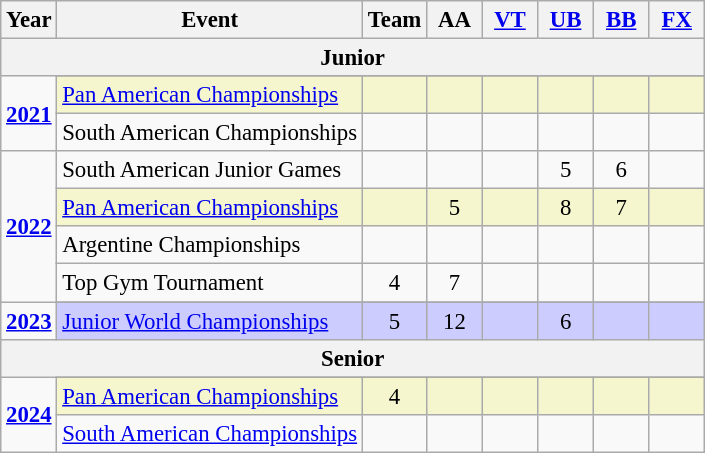<table class="wikitable" style="text-align:center; font-size:95%;">
<tr>
<th align=center>Year</th>
<th align=center>Event</th>
<th style="width:30px;">Team</th>
<th style="width:30px;">AA</th>
<th style="width:30px;"><a href='#'>VT</a></th>
<th style="width:30px;"><a href='#'>UB</a></th>
<th style="width:30px;"><a href='#'>BB</a></th>
<th style="width:30px;"><a href='#'>FX</a></th>
</tr>
<tr>
<th colspan="8">Junior</th>
</tr>
<tr>
<td rowspan="3"><strong><a href='#'>2021</a></strong></td>
</tr>
<tr bgcolor=#F5F6CE>
<td align=left><a href='#'>Pan American Championships</a></td>
<td></td>
<td></td>
<td></td>
<td></td>
<td></td>
<td></td>
</tr>
<tr>
<td align=left>South American Championships</td>
<td></td>
<td></td>
<td></td>
<td></td>
<td></td>
<td></td>
</tr>
<tr>
<td rowspan="4"><strong><a href='#'>2022</a></strong></td>
<td align=left>South American Junior Games</td>
<td></td>
<td></td>
<td></td>
<td>5</td>
<td>6</td>
<td></td>
</tr>
<tr bgcolor=#F5F6CE>
<td align=left><a href='#'>Pan American Championships</a></td>
<td></td>
<td>5</td>
<td></td>
<td>8</td>
<td>7</td>
<td></td>
</tr>
<tr>
<td align=left>Argentine Championships</td>
<td></td>
<td></td>
<td></td>
<td></td>
<td></td>
<td></td>
</tr>
<tr>
<td align=left>Top Gym Tournament</td>
<td>4</td>
<td>7</td>
<td></td>
<td></td>
<td></td>
<td></td>
</tr>
<tr>
<td rowspan="2"><strong><a href='#'>2023</a></strong></td>
</tr>
<tr bgcolor=#CCCCFF>
<td align=left><a href='#'>Junior World Championships</a></td>
<td>5</td>
<td>12</td>
<td></td>
<td>6</td>
<td></td>
<td></td>
</tr>
<tr>
<th colspan="8">Senior</th>
</tr>
<tr>
<td rowspan="3"><strong><a href='#'>2024</a></strong></td>
</tr>
<tr bgcolor=#F5F6CE>
<td align=left><a href='#'>Pan American Championships</a></td>
<td>4</td>
<td></td>
<td></td>
<td></td>
<td></td>
<td></td>
</tr>
<tr>
<td align=left><a href='#'>South American Championships</a></td>
<td></td>
<td></td>
<td></td>
<td></td>
<td></td>
<td></td>
</tr>
</table>
